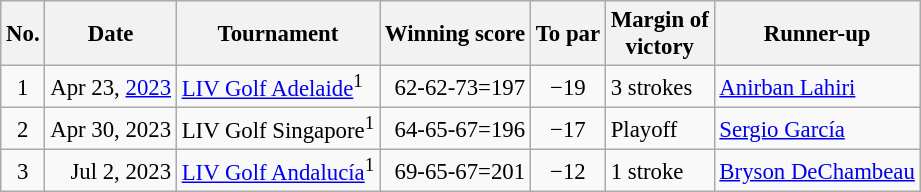<table class="wikitable" style="font-size:95%;">
<tr>
<th>No.</th>
<th>Date</th>
<th>Tournament</th>
<th>Winning score</th>
<th>To par</th>
<th>Margin of<br>victory</th>
<th>Runner-up</th>
</tr>
<tr>
<td align=center>1</td>
<td align=right>Apr 23, <a href='#'>2023</a></td>
<td><a href='#'>LIV Golf Adelaide</a><sup>1</sup></td>
<td align=right>62-62-73=197</td>
<td align=center>−19</td>
<td>3 strokes</td>
<td> <a href='#'>Anirban Lahiri</a></td>
</tr>
<tr>
<td align=center>2</td>
<td align=right>Apr 30, 2023</td>
<td>LIV Golf Singapore<sup>1</sup></td>
<td align=right>64-65-67=196</td>
<td align=center>−17</td>
<td>Playoff</td>
<td> <a href='#'>Sergio García</a></td>
</tr>
<tr>
<td align=center>3</td>
<td align=right>Jul 2, 2023</td>
<td><a href='#'>LIV Golf Andalucía</a><sup>1</sup></td>
<td align=right>69-65-67=201</td>
<td align=center>−12</td>
<td>1 stroke</td>
<td> <a href='#'>Bryson DeChambeau</a></td>
</tr>
</table>
